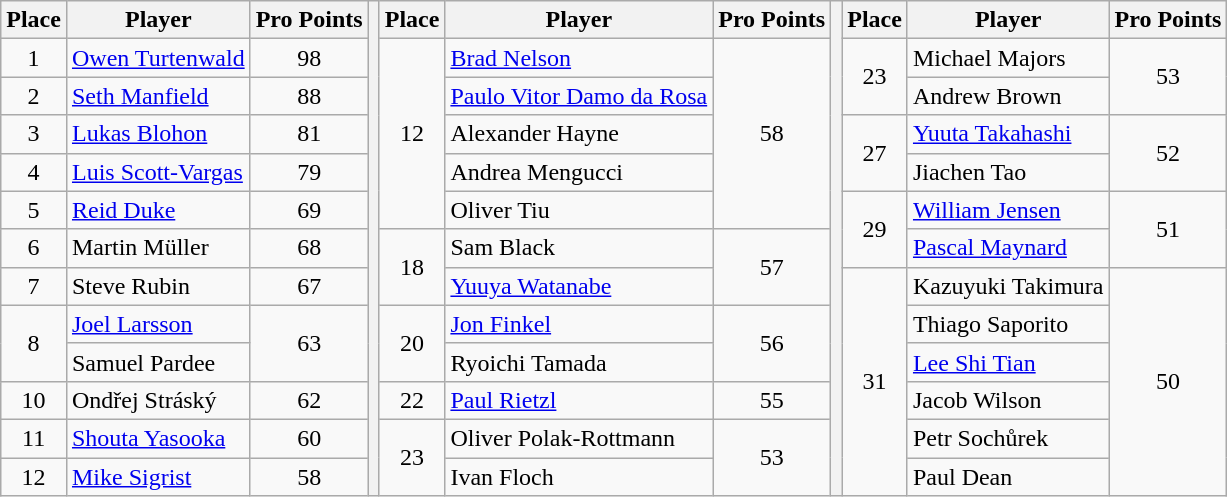<table class="wikitable">
<tr>
<th>Place</th>
<th>Player</th>
<th>Pro Points</th>
<th rowspan=13></th>
<th>Place</th>
<th>Player</th>
<th>Pro Points</th>
<th rowspan=13></th>
<th>Place</th>
<th>Player</th>
<th>Pro Points</th>
</tr>
<tr>
<td align=center>1</td>
<td> <a href='#'>Owen Turtenwald</a></td>
<td align=center>98</td>
<td align=center rowspan=5>12</td>
<td> <a href='#'>Brad Nelson</a></td>
<td align=center rowspan=5>58</td>
<td align=center rowspan=2>23</td>
<td> Michael Majors</td>
<td align=center rowspan=2>53</td>
</tr>
<tr>
<td align=center>2</td>
<td> <a href='#'>Seth Manfield</a></td>
<td align=center>88</td>
<td> <a href='#'>Paulo Vitor Damo da Rosa</a></td>
<td> Andrew Brown</td>
</tr>
<tr>
<td align=center>3</td>
<td> <a href='#'>Lukas Blohon</a></td>
<td align=center>81</td>
<td> Alexander Hayne</td>
<td align=center rowspan=2>27</td>
<td> <a href='#'>Yuuta Takahashi</a></td>
<td align=center rowspan=2>52</td>
</tr>
<tr>
<td align=center>4</td>
<td> <a href='#'>Luis Scott-Vargas</a></td>
<td align=center>79</td>
<td> Andrea Mengucci</td>
<td> Jiachen Tao</td>
</tr>
<tr>
<td align=center>5</td>
<td> <a href='#'>Reid Duke</a></td>
<td align=center>69</td>
<td> Oliver Tiu</td>
<td align=center rowspan=2>29</td>
<td> <a href='#'>William Jensen</a></td>
<td align=center rowspan=2>51</td>
</tr>
<tr>
<td align=center>6</td>
<td> Martin Müller</td>
<td align=center>68</td>
<td align=center rowspan=2>18</td>
<td> Sam Black</td>
<td align=center rowspan=2>57</td>
<td> <a href='#'>Pascal Maynard</a></td>
</tr>
<tr>
<td align=center>7</td>
<td> Steve Rubin</td>
<td align=center>67</td>
<td> <a href='#'>Yuuya Watanabe</a></td>
<td align=center rowspan=6>31</td>
<td> Kazuyuki Takimura</td>
<td align=center rowspan=6>50</td>
</tr>
<tr>
<td align=center rowspan=2>8</td>
<td> <a href='#'>Joel Larsson</a></td>
<td align=center rowspan=2>63</td>
<td align=center rowspan=2>20</td>
<td> <a href='#'>Jon Finkel</a></td>
<td align=center rowspan=2>56</td>
<td> Thiago Saporito</td>
</tr>
<tr>
<td> Samuel Pardee</td>
<td> Ryoichi Tamada</td>
<td> <a href='#'>Lee Shi Tian</a></td>
</tr>
<tr>
<td align=center>10</td>
<td> Ondřej Stráský</td>
<td align=center>62</td>
<td align=center>22</td>
<td> <a href='#'>Paul Rietzl</a></td>
<td align=center>55</td>
<td> Jacob Wilson</td>
</tr>
<tr>
<td align=center>11</td>
<td> <a href='#'>Shouta Yasooka</a></td>
<td align=center>60</td>
<td align=center rowspan=2>23</td>
<td> Oliver Polak-Rottmann</td>
<td align=center rowspan=2>53</td>
<td> Petr Sochůrek</td>
</tr>
<tr>
<td align=center>12</td>
<td> <a href='#'>Mike Sigrist</a></td>
<td align=center>58</td>
<td> Ivan Floch</td>
<td> Paul Dean</td>
</tr>
</table>
